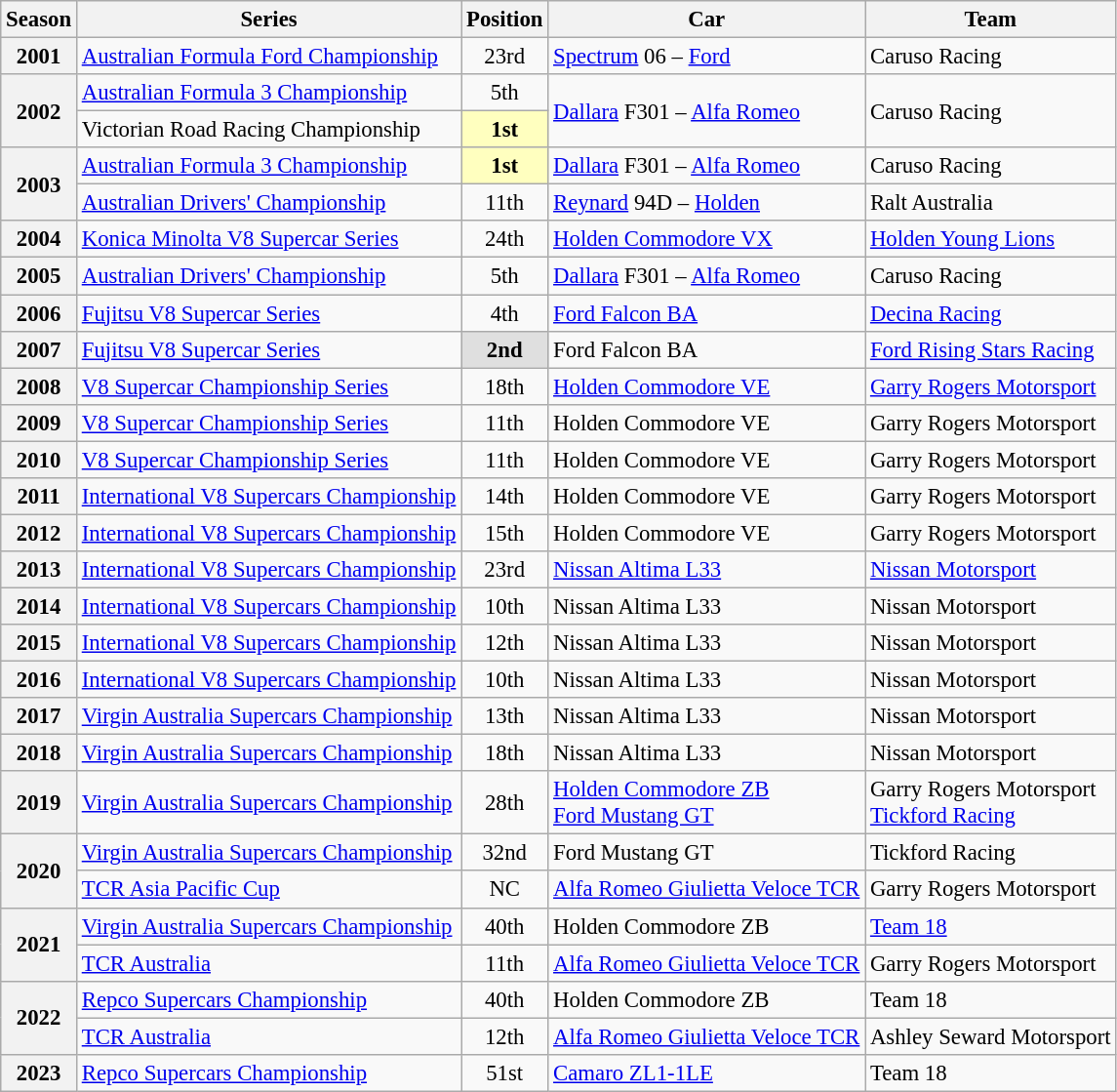<table class="wikitable" style="font-size: 95%;">
<tr>
<th>Season</th>
<th>Series</th>
<th>Position</th>
<th>Car</th>
<th>Team</th>
</tr>
<tr>
<th>2001</th>
<td><a href='#'>Australian Formula Ford Championship</a></td>
<td align="center">23rd</td>
<td><a href='#'>Spectrum</a> 06 – <a href='#'>Ford</a></td>
<td>Caruso Racing</td>
</tr>
<tr>
<th rowspan=2>2002</th>
<td><a href='#'>Australian Formula 3 Championship</a></td>
<td align="center">5th</td>
<td rowspan=2><a href='#'>Dallara</a> F301 – <a href='#'>Alfa Romeo</a></td>
<td rowspan=2>Caruso Racing</td>
</tr>
<tr>
<td>Victorian Road Racing Championship</td>
<td align="center" style=background:#ffffbf><strong>1st</strong></td>
</tr>
<tr>
<th rowspan=2>2003</th>
<td><a href='#'>Australian Formula 3 Championship</a></td>
<td align="center" style=background:#ffffbf><strong>1st</strong></td>
<td><a href='#'>Dallara</a> F301 – <a href='#'>Alfa Romeo</a></td>
<td>Caruso Racing</td>
</tr>
<tr>
<td><a href='#'>Australian Drivers' Championship</a></td>
<td align="center">11th</td>
<td><a href='#'>Reynard</a> 94D – <a href='#'>Holden</a></td>
<td>Ralt Australia</td>
</tr>
<tr>
<th>2004</th>
<td><a href='#'>Konica Minolta V8 Supercar Series</a></td>
<td align="center">24th</td>
<td><a href='#'>Holden Commodore VX</a></td>
<td><a href='#'>Holden Young Lions</a></td>
</tr>
<tr>
<th>2005</th>
<td><a href='#'>Australian Drivers' Championship</a></td>
<td align="center">5th</td>
<td><a href='#'>Dallara</a> F301 – <a href='#'>Alfa Romeo</a></td>
<td>Caruso Racing</td>
</tr>
<tr>
<th>2006</th>
<td><a href='#'>Fujitsu V8 Supercar Series</a></td>
<td align="center">4th</td>
<td><a href='#'>Ford Falcon BA</a></td>
<td><a href='#'>Decina Racing</a></td>
</tr>
<tr>
<th>2007</th>
<td><a href='#'>Fujitsu V8 Supercar Series</a></td>
<td align="center" style=background:#dfdfdf><strong>2nd</strong></td>
<td>Ford Falcon BA</td>
<td><a href='#'>Ford Rising Stars Racing</a></td>
</tr>
<tr>
<th>2008</th>
<td><a href='#'>V8 Supercar Championship Series</a></td>
<td align="center">18th</td>
<td><a href='#'>Holden Commodore VE</a></td>
<td><a href='#'>Garry Rogers Motorsport</a></td>
</tr>
<tr>
<th>2009</th>
<td><a href='#'>V8 Supercar Championship Series</a></td>
<td align="center">11th</td>
<td>Holden Commodore VE</td>
<td>Garry Rogers Motorsport</td>
</tr>
<tr>
<th>2010</th>
<td><a href='#'>V8 Supercar Championship Series</a></td>
<td align="center">11th</td>
<td>Holden Commodore VE</td>
<td>Garry Rogers Motorsport</td>
</tr>
<tr>
<th>2011</th>
<td><a href='#'>International V8 Supercars Championship</a></td>
<td align="center">14th</td>
<td>Holden Commodore VE</td>
<td>Garry Rogers Motorsport</td>
</tr>
<tr>
<th>2012</th>
<td><a href='#'>International V8 Supercars Championship</a></td>
<td align="center">15th</td>
<td>Holden Commodore VE</td>
<td>Garry Rogers Motorsport</td>
</tr>
<tr>
<th>2013</th>
<td><a href='#'>International V8 Supercars Championship</a></td>
<td align="center">23rd</td>
<td><a href='#'>Nissan Altima L33</a></td>
<td><a href='#'>Nissan Motorsport</a></td>
</tr>
<tr>
<th>2014</th>
<td><a href='#'>International V8 Supercars Championship</a></td>
<td align="center">10th</td>
<td>Nissan Altima L33</td>
<td>Nissan Motorsport</td>
</tr>
<tr>
<th>2015</th>
<td><a href='#'>International V8 Supercars Championship</a></td>
<td align="center">12th</td>
<td>Nissan Altima L33</td>
<td>Nissan Motorsport</td>
</tr>
<tr>
<th>2016</th>
<td><a href='#'>International V8 Supercars Championship</a></td>
<td align="center">10th</td>
<td>Nissan Altima L33</td>
<td>Nissan Motorsport</td>
</tr>
<tr>
<th>2017</th>
<td><a href='#'>Virgin Australia Supercars Championship</a></td>
<td align="center">13th</td>
<td>Nissan Altima L33</td>
<td>Nissan Motorsport</td>
</tr>
<tr>
<th>2018</th>
<td><a href='#'>Virgin Australia Supercars Championship</a></td>
<td align="center">18th</td>
<td>Nissan Altima L33</td>
<td>Nissan Motorsport</td>
</tr>
<tr>
<th>2019</th>
<td><a href='#'>Virgin Australia Supercars Championship</a></td>
<td align="center">28th</td>
<td><a href='#'>Holden Commodore ZB</a><br><a href='#'>Ford Mustang GT</a></td>
<td>Garry Rogers Motorsport<br><a href='#'>Tickford Racing</a></td>
</tr>
<tr>
<th rowspan=2>2020</th>
<td><a href='#'>Virgin Australia Supercars Championship</a></td>
<td align="center">32nd</td>
<td>Ford Mustang GT</td>
<td>Tickford Racing</td>
</tr>
<tr>
<td><a href='#'>TCR Asia Pacific Cup</a></td>
<td align="center">NC</td>
<td><a href='#'>Alfa Romeo Giulietta Veloce TCR</a></td>
<td>Garry Rogers Motorsport</td>
</tr>
<tr>
<th rowspan=2>2021</th>
<td><a href='#'>Virgin Australia Supercars Championship</a></td>
<td align="center">40th</td>
<td>Holden Commodore ZB</td>
<td><a href='#'>Team 18</a></td>
</tr>
<tr>
<td><a href='#'>TCR Australia</a></td>
<td align="center">11th</td>
<td><a href='#'>Alfa Romeo Giulietta Veloce TCR</a></td>
<td>Garry Rogers Motorsport</td>
</tr>
<tr>
<th rowspan=2>2022</th>
<td><a href='#'>Repco Supercars Championship</a></td>
<td align="center">40th</td>
<td>Holden Commodore ZB</td>
<td>Team 18</td>
</tr>
<tr>
<td><a href='#'>TCR Australia</a></td>
<td align="center">12th</td>
<td><a href='#'>Alfa Romeo Giulietta Veloce TCR</a></td>
<td>Ashley Seward Motorsport</td>
</tr>
<tr>
<th>2023</th>
<td><a href='#'>Repco Supercars Championship</a></td>
<td align="center">51st</td>
<td><a href='#'>Camaro ZL1-1LE</a></td>
<td>Team 18</td>
</tr>
</table>
